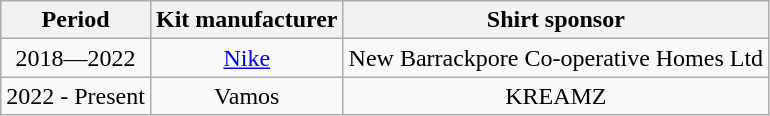<table class="wikitable" style="text-align:center;margin-left:1em;float:center">
<tr>
<th>Period</th>
<th>Kit manufacturer</th>
<th>Shirt sponsor</th>
</tr>
<tr>
<td>2018—2022</td>
<td><a href='#'>Nike</a></td>
<td>New Barrackpore Co-operative Homes Ltd</td>
</tr>
<tr>
<td>2022 - Present</td>
<td>Vamos</td>
<td>KREAMZ</td>
</tr>
</table>
